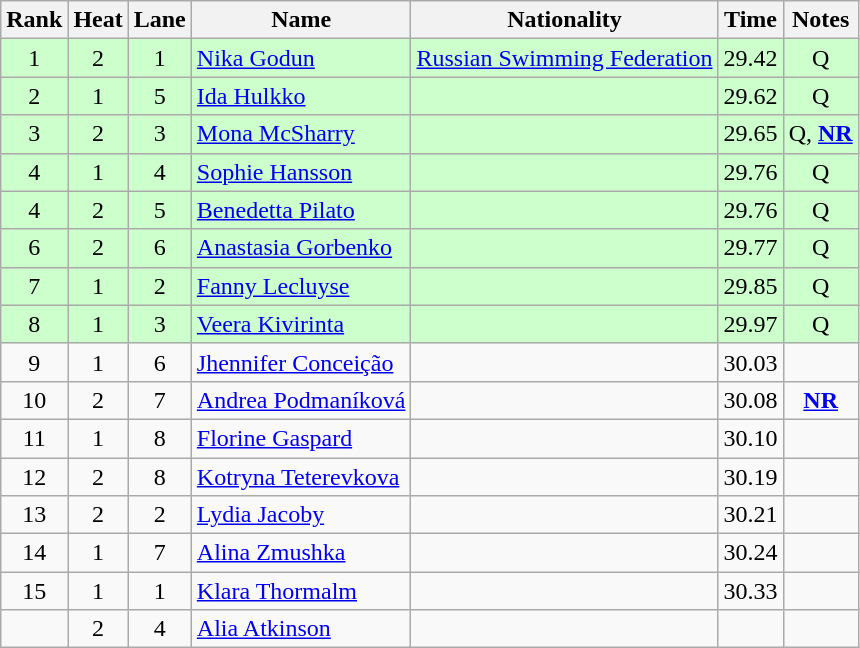<table class="wikitable sortable" style="text-align:center">
<tr>
<th>Rank</th>
<th>Heat</th>
<th>Lane</th>
<th>Name</th>
<th>Nationality</th>
<th>Time</th>
<th>Notes</th>
</tr>
<tr bgcolor=ccffcc>
<td>1</td>
<td>2</td>
<td>1</td>
<td align=left><a href='#'>Nika Godun</a></td>
<td align=left><a href='#'>Russian Swimming Federation</a></td>
<td>29.42</td>
<td>Q</td>
</tr>
<tr bgcolor=ccffcc>
<td>2</td>
<td>1</td>
<td>5</td>
<td align=left><a href='#'>Ida Hulkko</a></td>
<td align=left></td>
<td>29.62</td>
<td>Q</td>
</tr>
<tr bgcolor=ccffcc>
<td>3</td>
<td>2</td>
<td>3</td>
<td align=left><a href='#'>Mona McSharry</a></td>
<td align=left></td>
<td>29.65</td>
<td>Q, <strong><a href='#'>NR</a></strong></td>
</tr>
<tr bgcolor=ccffcc>
<td>4</td>
<td>1</td>
<td>4</td>
<td align=left><a href='#'>Sophie Hansson</a></td>
<td align=left></td>
<td>29.76</td>
<td>Q</td>
</tr>
<tr bgcolor=ccffcc>
<td>4</td>
<td>2</td>
<td>5</td>
<td align=left><a href='#'>Benedetta Pilato</a></td>
<td align=left></td>
<td>29.76</td>
<td>Q</td>
</tr>
<tr bgcolor=ccffcc>
<td>6</td>
<td>2</td>
<td>6</td>
<td align=left><a href='#'>Anastasia Gorbenko</a></td>
<td align=left></td>
<td>29.77</td>
<td>Q</td>
</tr>
<tr bgcolor=ccffcc>
<td>7</td>
<td>1</td>
<td>2</td>
<td align=left><a href='#'>Fanny Lecluyse</a></td>
<td align=left></td>
<td>29.85</td>
<td>Q</td>
</tr>
<tr bgcolor=ccffcc>
<td>8</td>
<td>1</td>
<td>3</td>
<td align=left><a href='#'>Veera Kivirinta</a></td>
<td align=left></td>
<td>29.97</td>
<td>Q</td>
</tr>
<tr>
<td>9</td>
<td>1</td>
<td>6</td>
<td align=left><a href='#'>Jhennifer Conceição</a></td>
<td align=left></td>
<td>30.03</td>
<td></td>
</tr>
<tr>
<td>10</td>
<td>2</td>
<td>7</td>
<td align=left><a href='#'>Andrea Podmaníková</a></td>
<td align=left></td>
<td>30.08</td>
<td><strong><a href='#'>NR</a></strong></td>
</tr>
<tr>
<td>11</td>
<td>1</td>
<td>8</td>
<td align=left><a href='#'>Florine Gaspard</a></td>
<td align=left></td>
<td>30.10</td>
<td></td>
</tr>
<tr>
<td>12</td>
<td>2</td>
<td>8</td>
<td align=left><a href='#'>Kotryna Teterevkova</a></td>
<td align=left></td>
<td>30.19</td>
<td></td>
</tr>
<tr>
<td>13</td>
<td>2</td>
<td>2</td>
<td align=left><a href='#'>Lydia Jacoby</a></td>
<td align=left></td>
<td>30.21</td>
<td></td>
</tr>
<tr>
<td>14</td>
<td>1</td>
<td>7</td>
<td align=left><a href='#'>Alina Zmushka</a></td>
<td align=left></td>
<td>30.24</td>
<td></td>
</tr>
<tr>
<td>15</td>
<td>1</td>
<td>1</td>
<td align=left><a href='#'>Klara Thormalm</a></td>
<td align=left></td>
<td>30.33</td>
<td></td>
</tr>
<tr>
<td></td>
<td>2</td>
<td>4</td>
<td align=left><a href='#'>Alia Atkinson</a></td>
<td align=left></td>
<td></td>
<td></td>
</tr>
</table>
